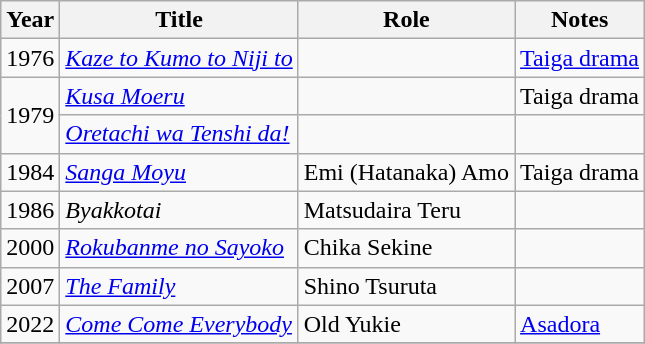<table class="wikitable sortable">
<tr>
<th>Year</th>
<th>Title</th>
<th>Role</th>
<th class="unsortable">Notes</th>
</tr>
<tr>
<td>1976</td>
<td><em><a href='#'>Kaze to Kumo to Niji to</a></em></td>
<td></td>
<td><a href='#'>Taiga drama</a></td>
</tr>
<tr>
<td rowspan=2>1979</td>
<td><em><a href='#'>Kusa Moeru</a></em></td>
<td></td>
<td>Taiga drama</td>
</tr>
<tr>
<td><em><a href='#'>Oretachi wa Tenshi da!</a></em></td>
<td></td>
<td></td>
</tr>
<tr>
<td>1984</td>
<td><em><a href='#'>Sanga Moyu</a></em></td>
<td>Emi (Hatanaka) Amo</td>
<td>Taiga drama</td>
</tr>
<tr>
<td>1986</td>
<td><em>Byakkotai</em></td>
<td>Matsudaira Teru</td>
<td></td>
</tr>
<tr>
<td>2000</td>
<td><em><a href='#'>Rokubanme no Sayoko</a></em></td>
<td>Chika Sekine</td>
<td></td>
</tr>
<tr>
<td>2007</td>
<td><em><a href='#'>The Family</a></em></td>
<td>Shino Tsuruta</td>
<td></td>
</tr>
<tr>
<td>2022</td>
<td><em><a href='#'>Come Come Everybody</a></em></td>
<td>Old Yukie</td>
<td><a href='#'>Asadora</a></td>
</tr>
<tr>
</tr>
</table>
